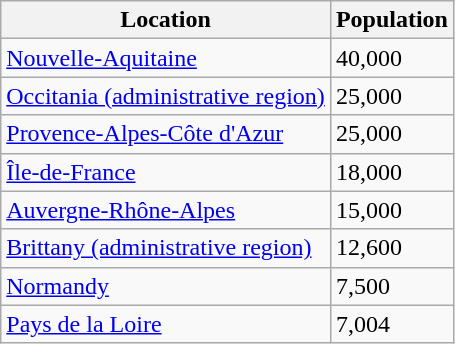<table class="wikitable">
<tr>
<th>Location</th>
<th>Population</th>
</tr>
<tr>
<td><a href='#'>Nouvelle-Aquitaine</a></td>
<td>40,000</td>
</tr>
<tr>
<td><a href='#'>Occitania (administrative region)</a></td>
<td>25,000</td>
</tr>
<tr>
<td><a href='#'>Provence-Alpes-Côte d'Azur</a></td>
<td>25,000</td>
</tr>
<tr>
<td><a href='#'>Île-de-France</a></td>
<td>18,000</td>
</tr>
<tr>
<td><a href='#'>Auvergne-Rhône-Alpes</a></td>
<td>15,000</td>
</tr>
<tr>
<td><a href='#'>Brittany (administrative region)</a></td>
<td>12,600</td>
</tr>
<tr>
<td><a href='#'>Normandy</a></td>
<td>7,500</td>
</tr>
<tr>
<td><a href='#'>Pays de la Loire</a></td>
<td>7,004</td>
</tr>
</table>
